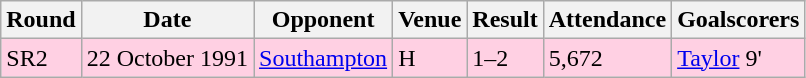<table class="wikitable">
<tr>
<th>Round</th>
<th>Date</th>
<th>Opponent</th>
<th>Venue</th>
<th>Result</th>
<th>Attendance</th>
<th>Goalscorers</th>
</tr>
<tr style="background-color: #ffd0e3;">
<td>SR2</td>
<td>22 October 1991</td>
<td><a href='#'>Southampton</a></td>
<td>H</td>
<td>1–2</td>
<td>5,672</td>
<td><a href='#'>Taylor</a> 9'</td>
</tr>
</table>
